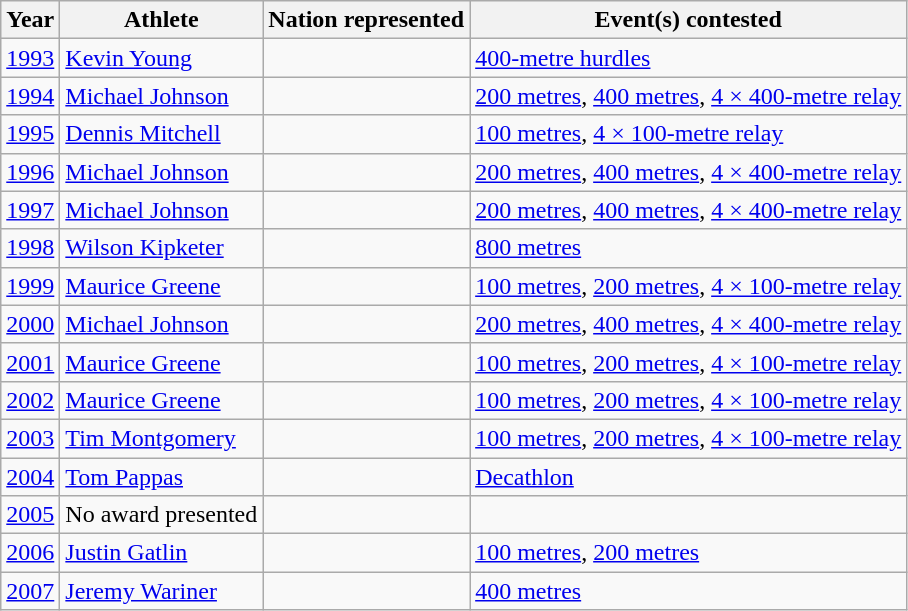<table class="wikitable">
<tr style="white-space: nowrap;">
<th>Year</th>
<th>Athlete</th>
<th>Nation represented</th>
<th>Event(s) contested</th>
</tr>
<tr>
<td><a href='#'>1993</a></td>
<td><a href='#'>Kevin Young</a></td>
<td></td>
<td><a href='#'>400-metre hurdles</a></td>
</tr>
<tr>
<td><a href='#'>1994</a></td>
<td><a href='#'>Michael Johnson</a></td>
<td></td>
<td><a href='#'>200 metres</a>, <a href='#'>400 metres</a>, <a href='#'>4 × 400-metre relay</a></td>
</tr>
<tr>
<td><a href='#'>1995</a></td>
<td><a href='#'>Dennis Mitchell</a></td>
<td></td>
<td><a href='#'>100 metres</a>, <a href='#'>4 × 100-metre relay</a></td>
</tr>
<tr>
<td><a href='#'>1996</a></td>
<td><a href='#'>Michael Johnson</a></td>
<td></td>
<td><a href='#'>200 metres</a>, <a href='#'>400 metres</a>, <a href='#'>4 × 400-metre relay</a></td>
</tr>
<tr>
<td><a href='#'>1997</a></td>
<td><a href='#'>Michael Johnson</a></td>
<td></td>
<td><a href='#'>200 metres</a>, <a href='#'>400 metres</a>, <a href='#'>4 × 400-metre relay</a></td>
</tr>
<tr>
<td><a href='#'>1998</a></td>
<td><a href='#'>Wilson Kipketer</a></td>
<td></td>
<td><a href='#'>800 metres</a></td>
</tr>
<tr>
<td><a href='#'>1999</a></td>
<td><a href='#'>Maurice Greene</a></td>
<td></td>
<td><a href='#'>100 metres</a>, <a href='#'>200 metres</a>, <a href='#'>4 × 100-metre relay</a></td>
</tr>
<tr>
<td><a href='#'>2000</a></td>
<td><a href='#'>Michael Johnson</a></td>
<td></td>
<td><a href='#'>200 metres</a>, <a href='#'>400 metres</a>, <a href='#'>4 × 400-metre relay</a></td>
</tr>
<tr>
<td><a href='#'>2001</a></td>
<td><a href='#'>Maurice Greene</a></td>
<td></td>
<td><a href='#'>100 metres</a>, <a href='#'>200 metres</a>, <a href='#'>4 × 100-metre relay</a></td>
</tr>
<tr>
<td><a href='#'>2002</a></td>
<td><a href='#'>Maurice Greene</a></td>
<td></td>
<td><a href='#'>100 metres</a>, <a href='#'>200 metres</a>, <a href='#'>4 × 100-metre relay</a></td>
</tr>
<tr>
<td><a href='#'>2003</a></td>
<td><a href='#'>Tim Montgomery</a></td>
<td></td>
<td><a href='#'>100 metres</a>, <a href='#'>200 metres</a>, <a href='#'>4 × 100-metre relay</a></td>
</tr>
<tr>
<td><a href='#'>2004</a></td>
<td><a href='#'>Tom Pappas</a></td>
<td></td>
<td><a href='#'>Decathlon</a></td>
</tr>
<tr>
<td><a href='#'>2005</a></td>
<td>No award presented</td>
<td></td>
<td></td>
</tr>
<tr>
<td><a href='#'>2006</a></td>
<td><a href='#'>Justin Gatlin</a></td>
<td></td>
<td><a href='#'>100 metres</a>, <a href='#'>200 metres</a></td>
</tr>
<tr>
<td><a href='#'>2007</a></td>
<td><a href='#'>Jeremy Wariner</a></td>
<td></td>
<td><a href='#'>400 metres</a></td>
</tr>
</table>
